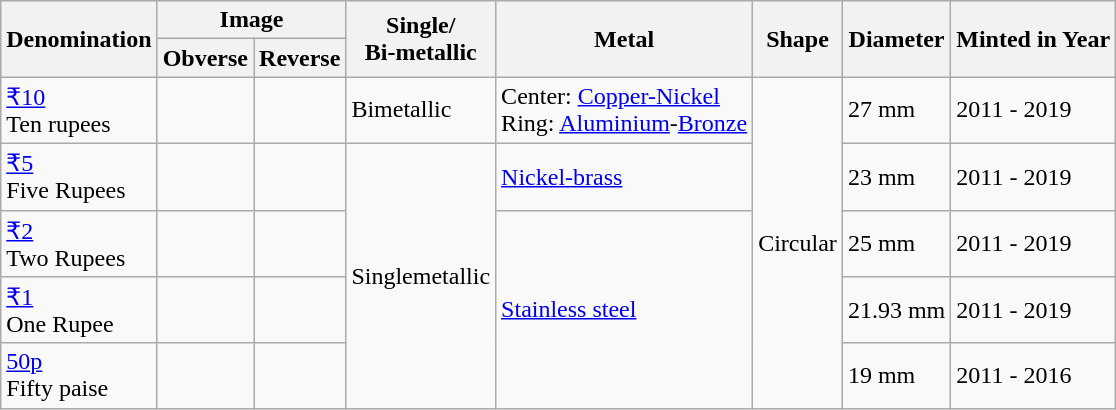<table class="wikitable">
<tr>
<th rowspan="2">Denomination</th>
<th colspan="2">Image</th>
<th rowspan="2">Single/<br>Bi-metallic</th>
<th rowspan="2">Metal</th>
<th rowspan="2">Shape</th>
<th rowspan="2">Diameter</th>
<th rowspan="2">Minted in Year</th>
</tr>
<tr>
<th>Obverse</th>
<th>Reverse</th>
</tr>
<tr>
<td><a href='#'>₹10</a><br>Ten rupees</td>
<td></td>
<td></td>
<td>Bimetallic</td>
<td>Center: <a href='#'>Copper-Nickel</a><br>Ring: <a href='#'>Aluminium</a>-<a href='#'>Bronze</a></td>
<td rowspan="5">Circular</td>
<td>27 mm</td>
<td>2011 - 2019</td>
</tr>
<tr>
<td><a href='#'>₹5</a><br>Five Rupees</td>
<td></td>
<td></td>
<td rowspan="4">Singlemetallic</td>
<td><a href='#'>Nickel-brass</a></td>
<td>23 mm</td>
<td>2011 - 2019</td>
</tr>
<tr>
<td><a href='#'>₹2</a><br>Two Rupees</td>
<td></td>
<td></td>
<td rowspan="3" ><a href='#'>Stainless steel</a></td>
<td>25 mm</td>
<td>2011 - 2019</td>
</tr>
<tr>
<td><a href='#'>₹1</a><br>One Rupee</td>
<td></td>
<td></td>
<td>21.93 mm</td>
<td>2011 - 2019</td>
</tr>
<tr>
<td><a href='#'>50p</a><br>Fifty paise</td>
<td></td>
<td></td>
<td>19 mm</td>
<td>2011 - 2016</td>
</tr>
</table>
